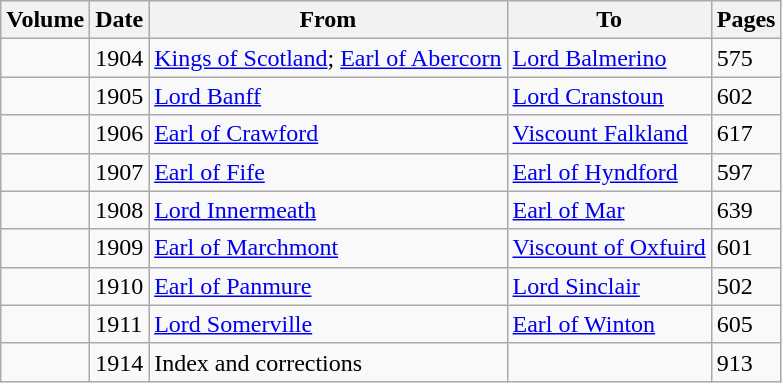<table align="center" class="wikitable">
<tr>
<th>Volume</th>
<th>Date</th>
<th>From</th>
<th>To</th>
<th>Pages</th>
</tr>
<tr>
<td></td>
<td>1904</td>
<td><a href='#'>Kings of Scotland</a>; <a href='#'>Earl of Abercorn</a></td>
<td><a href='#'>Lord Balmerino</a></td>
<td>575</td>
</tr>
<tr>
<td></td>
<td>1905</td>
<td><a href='#'>Lord Banff</a></td>
<td><a href='#'>Lord Cranstoun</a></td>
<td>602</td>
</tr>
<tr>
<td></td>
<td>1906</td>
<td><a href='#'>Earl of Crawford</a></td>
<td><a href='#'>Viscount Falkland</a></td>
<td>617</td>
</tr>
<tr>
<td></td>
<td>1907</td>
<td><a href='#'>Earl of Fife</a></td>
<td><a href='#'>Earl of Hyndford</a></td>
<td>597</td>
</tr>
<tr>
<td></td>
<td>1908</td>
<td><a href='#'>Lord Innermeath</a></td>
<td><a href='#'>Earl of Mar</a></td>
<td>639</td>
</tr>
<tr>
<td></td>
<td>1909</td>
<td><a href='#'>Earl of Marchmont</a></td>
<td><a href='#'>Viscount of Oxfuird</a></td>
<td>601</td>
</tr>
<tr>
<td></td>
<td>1910</td>
<td><a href='#'>Earl of Panmure</a></td>
<td><a href='#'>Lord Sinclair</a></td>
<td>502</td>
</tr>
<tr>
<td></td>
<td>1911</td>
<td><a href='#'>Lord Somerville</a></td>
<td><a href='#'>Earl of Winton</a></td>
<td>605</td>
</tr>
<tr>
<td></td>
<td>1914</td>
<td>Index and corrections</td>
<td></td>
<td>913</td>
</tr>
</table>
